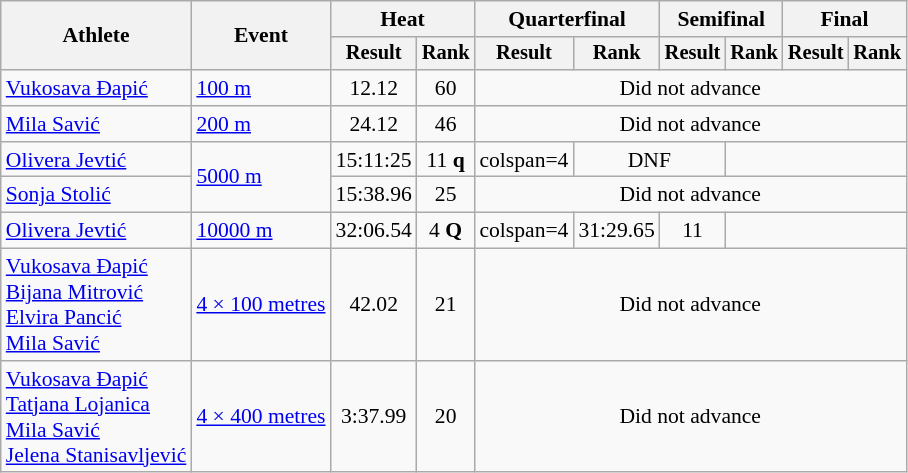<table class="wikitable" style="font-size:90%">
<tr>
<th rowspan="2">Athlete</th>
<th rowspan="2">Event</th>
<th colspan="2">Heat</th>
<th colspan="2">Quarterfinal</th>
<th colspan="2">Semifinal</th>
<th colspan="2">Final</th>
</tr>
<tr style="font-size:95%">
<th>Result</th>
<th>Rank</th>
<th>Result</th>
<th>Rank</th>
<th>Result</th>
<th>Rank</th>
<th>Result</th>
<th>Rank</th>
</tr>
<tr align=center>
<td align=left><a href='#'>Vukosava Đapić</a></td>
<td align=left><a href='#'>100 m</a></td>
<td>12.12</td>
<td>60</td>
<td colspan=6>Did not advance</td>
</tr>
<tr align=center>
<td align=left><a href='#'>Mila Savić</a></td>
<td align=left><a href='#'>200 m</a></td>
<td>24.12</td>
<td>46</td>
<td colspan=6>Did not advance</td>
</tr>
<tr align=center>
<td align=left><a href='#'>Olivera Jevtić</a></td>
<td align=left rowspan=2><a href='#'>5000 m</a></td>
<td>15:11:25</td>
<td>11 <strong>q</strong></td>
<td>colspan=4 </td>
<td colspan=2>DNF</td>
</tr>
<tr align=center>
<td align=left><a href='#'>Sonja Stolić</a></td>
<td>15:38.96</td>
<td>25</td>
<td colspan=6>Did not advance</td>
</tr>
<tr align=center>
<td align=left><a href='#'>Olivera Jevtić</a></td>
<td align=left><a href='#'>10000 m</a></td>
<td>32:06.54</td>
<td>4 <strong>Q</strong></td>
<td>colspan=4 </td>
<td>31:29.65</td>
<td>11</td>
</tr>
<tr align=center>
<td align=left><a href='#'>Vukosava Đapić</a><br><a href='#'>Bijana Mitrović</a><br><a href='#'>Elvira Pancić</a><br><a href='#'>Mila Savić</a></td>
<td align=left><a href='#'>4 × 100 metres</a></td>
<td>42.02</td>
<td>21</td>
<td colspan=6>Did not advance</td>
</tr>
<tr align=center>
<td align=left><a href='#'>Vukosava Đapić</a><br><a href='#'>Tatjana Lojanica</a><br><a href='#'>Mila Savić</a><br><a href='#'>Jelena Stanisavljević</a></td>
<td align=left><a href='#'>4 × 400 metres</a></td>
<td>3:37.99</td>
<td>20</td>
<td colspan=6>Did not advance</td>
</tr>
</table>
